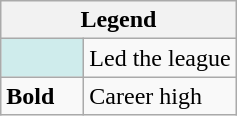<table class="wikitable">
<tr>
<th colspan="2">Legend</th>
</tr>
<tr>
<td style="background:#cfecec; width:3em;"></td>
<td>Led the league</td>
</tr>
<tr>
<td><strong>Bold</strong></td>
<td>Career high</td>
</tr>
</table>
